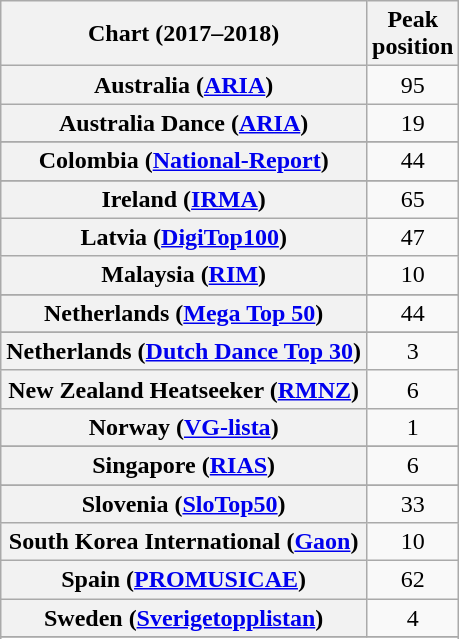<table class="wikitable sortable plainrowheaders" style="text-align:center">
<tr>
<th scope="col">Chart (2017–2018)</th>
<th scope="col">Peak<br>position</th>
</tr>
<tr>
<th scope="row">Australia (<a href='#'>ARIA</a>)</th>
<td>95</td>
</tr>
<tr>
<th scope="row">Australia Dance (<a href='#'>ARIA</a>)</th>
<td>19</td>
</tr>
<tr>
</tr>
<tr>
</tr>
<tr>
</tr>
<tr>
</tr>
<tr>
</tr>
<tr>
<th scope="row">Colombia (<a href='#'>National-Report</a>)</th>
<td>44</td>
</tr>
<tr>
</tr>
<tr>
</tr>
<tr>
</tr>
<tr>
</tr>
<tr>
</tr>
<tr>
</tr>
<tr>
</tr>
<tr>
</tr>
<tr>
</tr>
<tr>
<th scope="row">Ireland (<a href='#'>IRMA</a>)</th>
<td>65</td>
</tr>
<tr>
<th scope="row">Latvia (<a href='#'>DigiTop100</a>)</th>
<td>47</td>
</tr>
<tr>
<th scope="row">Malaysia (<a href='#'>RIM</a>)</th>
<td>10</td>
</tr>
<tr>
</tr>
<tr>
<th scope="row">Netherlands (<a href='#'>Mega Top 50</a>)</th>
<td>44</td>
</tr>
<tr>
</tr>
<tr>
<th scope="row">Netherlands (<a href='#'>Dutch Dance Top 30</a>)</th>
<td>3</td>
</tr>
<tr>
<th scope="row">New Zealand Heatseeker (<a href='#'>RMNZ</a>)</th>
<td>6</td>
</tr>
<tr>
<th scope="row">Norway (<a href='#'>VG-lista</a>)</th>
<td>1</td>
</tr>
<tr>
</tr>
<tr>
<th scope="row">Singapore (<a href='#'>RIAS</a>)</th>
<td>6</td>
</tr>
<tr>
</tr>
<tr>
</tr>
<tr>
<th scope="row">Slovenia (<a href='#'>SloTop50</a>)</th>
<td>33</td>
</tr>
<tr>
<th scope="row">South Korea International (<a href='#'>Gaon</a>)</th>
<td>10</td>
</tr>
<tr>
<th scope="row">Spain (<a href='#'>PROMUSICAE</a>)</th>
<td>62</td>
</tr>
<tr>
<th scope="row">Sweden (<a href='#'>Sverigetopplistan</a>)</th>
<td>4</td>
</tr>
<tr>
</tr>
<tr>
</tr>
<tr>
</tr>
<tr>
</tr>
<tr>
</tr>
</table>
